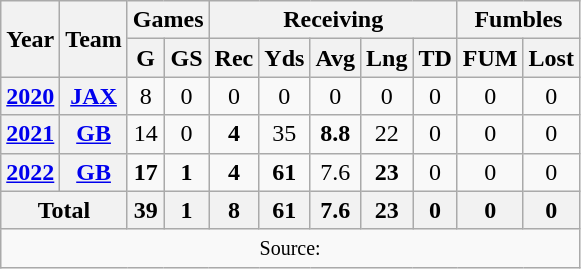<table class="wikitable" style="text-align:center">
<tr>
<th rowspan="2">Year</th>
<th rowspan="2">Team</th>
<th colspan="2">Games</th>
<th colspan="5">Receiving</th>
<th colspan="2">Fumbles</th>
</tr>
<tr>
<th>G</th>
<th>GS</th>
<th>Rec</th>
<th>Yds</th>
<th>Avg</th>
<th>Lng</th>
<th>TD</th>
<th>FUM</th>
<th>Lost</th>
</tr>
<tr>
<th><a href='#'>2020</a></th>
<th><a href='#'>JAX</a></th>
<td>8</td>
<td>0</td>
<td>0</td>
<td>0</td>
<td>0</td>
<td>0</td>
<td>0</td>
<td>0</td>
<td>0</td>
</tr>
<tr>
<th><a href='#'>2021</a></th>
<th><a href='#'>GB</a></th>
<td>14</td>
<td>0</td>
<td><strong>4</strong></td>
<td>35</td>
<td><strong>8.8</strong></td>
<td>22</td>
<td>0</td>
<td>0</td>
<td>0</td>
</tr>
<tr>
<th><a href='#'>2022</a></th>
<th><a href='#'>GB</a></th>
<td><strong>17</strong></td>
<td><strong>1</strong></td>
<td><strong>4</strong></td>
<td><strong>61</strong></td>
<td>7.6</td>
<td><strong>23</strong></td>
<td>0</td>
<td>0</td>
<td>0</td>
</tr>
<tr>
<th colspan="2">Total</th>
<th>39</th>
<th>1</th>
<th>8</th>
<th>61</th>
<th>7.6</th>
<th>23</th>
<th>0</th>
<th>0</th>
<th>0</th>
</tr>
<tr>
<td colspan="11"><small>Source: </small></td>
</tr>
</table>
